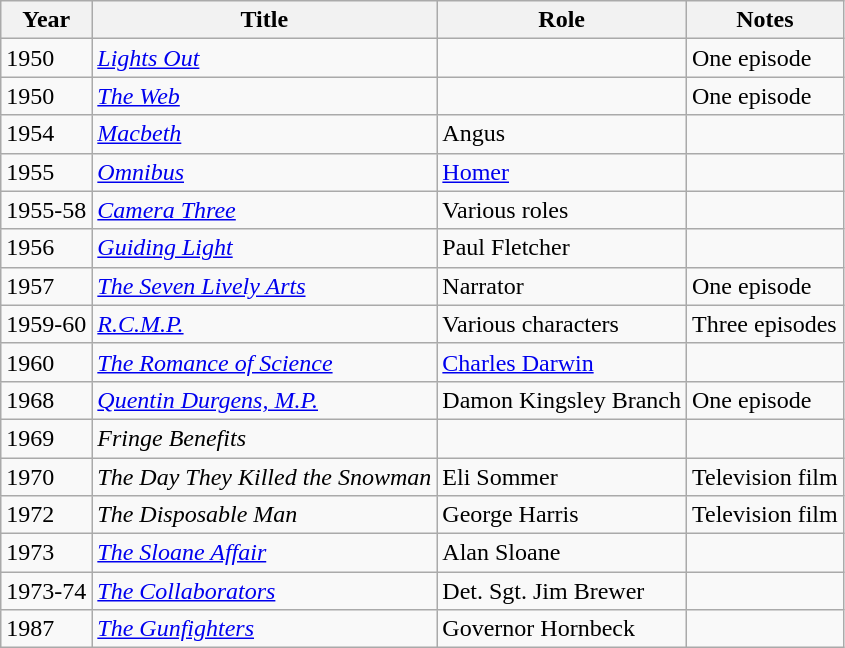<table class="wikitable sortable">
<tr>
<th>Year</th>
<th>Title</th>
<th>Role</th>
<th class="unsortable">Notes</th>
</tr>
<tr>
<td>1950</td>
<td><em><a href='#'>Lights Out</a></em></td>
<td></td>
<td>One episode</td>
</tr>
<tr>
<td>1950</td>
<td data-sort-value="Web, The"><em><a href='#'>The Web</a></em></td>
<td></td>
<td>One episode</td>
</tr>
<tr>
<td>1954</td>
<td><em><a href='#'>Macbeth</a></em></td>
<td>Angus</td>
<td></td>
</tr>
<tr>
<td>1955</td>
<td><em><a href='#'>Omnibus</a></em></td>
<td><a href='#'>Homer</a></td>
<td></td>
</tr>
<tr>
<td>1955-58</td>
<td><em><a href='#'>Camera Three</a></em></td>
<td>Various roles</td>
<td></td>
</tr>
<tr>
<td>1956</td>
<td><em><a href='#'>Guiding Light</a></em></td>
<td>Paul Fletcher</td>
<td></td>
</tr>
<tr>
<td>1957</td>
<td data-sort-value="Seven Lively Arts, The"><em><a href='#'>The Seven Lively Arts</a></em></td>
<td>Narrator</td>
<td>One episode</td>
</tr>
<tr>
<td>1959-60</td>
<td><em><a href='#'>R.C.M.P.</a></em></td>
<td>Various characters</td>
<td>Three episodes</td>
</tr>
<tr>
<td>1960</td>
<td data-sort-value="Romance of Science, The"><em><a href='#'>The Romance of Science</a></em></td>
<td><a href='#'>Charles Darwin</a></td>
<td></td>
</tr>
<tr>
<td>1968</td>
<td><em><a href='#'>Quentin Durgens, M.P.</a></em></td>
<td>Damon Kingsley Branch</td>
<td>One episode</td>
</tr>
<tr>
<td>1969</td>
<td><em>Fringe Benefits</em></td>
<td></td>
<td></td>
</tr>
<tr>
<td>1970</td>
<td data-sort-value="Day They Killed the Snowman, The"><em>The Day They Killed the Snowman</em></td>
<td>Eli Sommer</td>
<td>Television film</td>
</tr>
<tr>
<td>1972</td>
<td data-sort-value="Disposable Man, The"><em>The Disposable Man</em></td>
<td>George Harris</td>
<td>Television film</td>
</tr>
<tr>
<td>1973</td>
<td data-sort-value="Sloane Affair, The"><em><a href='#'>The Sloane Affair</a></em></td>
<td>Alan Sloane</td>
<td></td>
</tr>
<tr>
<td>1973-74</td>
<td data-sort-value="Collaborators, The"><em><a href='#'>The Collaborators</a></em></td>
<td>Det. Sgt. Jim Brewer</td>
<td></td>
</tr>
<tr>
<td>1987</td>
<td data-sort-value="Gunfighters, The"><em><a href='#'>The Gunfighters</a></em></td>
<td>Governor Hornbeck</td>
<td></td>
</tr>
</table>
